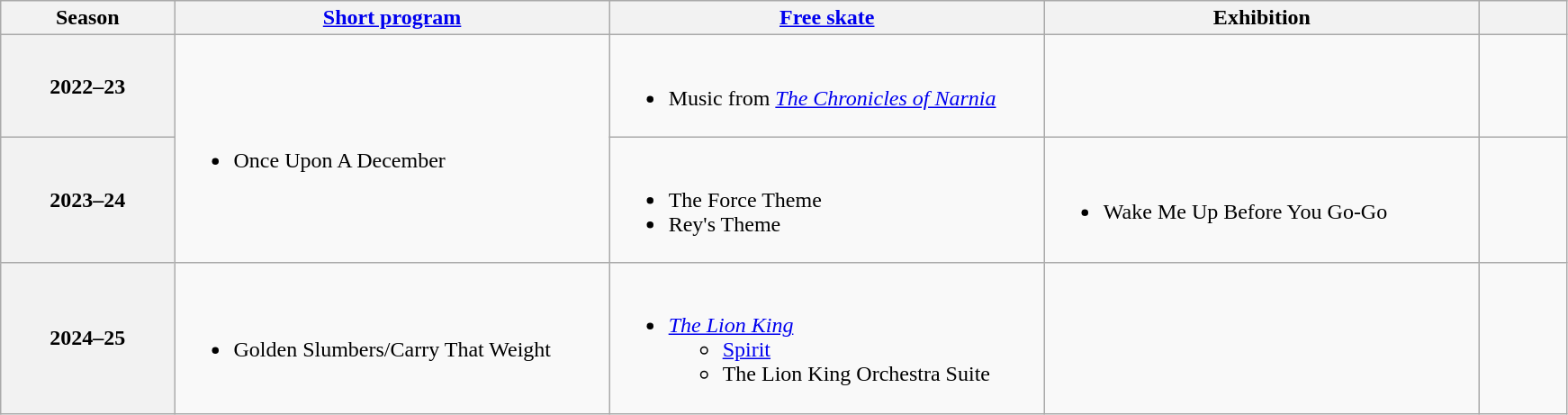<table class="wikitable unsortable" style="text-align:left">
<tr>
<th scope="col" style="text-align:center; width:10%">Season</th>
<th scope="col" style="text-align:center; width:25%"><a href='#'>Short program</a></th>
<th scope="col" style="text-align:center; width:25%"><a href='#'>Free skate</a></th>
<th scope="col" style="text-align:center; width:25%">Exhibition</th>
<th scope="col" style="text-align:center; width:5%"></th>
</tr>
<tr>
<th scope="row">2022–23</th>
<td rowspan="2"><br><ul><li>Once Upon A December<br></li></ul></td>
<td><br><ul><li>Music from <em><a href='#'>The Chronicles of Narnia</a></em><br></li></ul></td>
<td></td>
<td></td>
</tr>
<tr>
<th scope="row">2023–24</th>
<td><br><ul><li>The Force Theme</li><li>Rey's Theme<br></li></ul></td>
<td><br><ul><li>Wake Me Up Before You Go-Go<br></li></ul></td>
<td></td>
</tr>
<tr>
<th scope="row">2024–25</th>
<td><br><ul><li>Golden Slumbers/Carry That Weight <br></li></ul></td>
<td><br><ul><li><em><a href='#'>The Lion King</a></em><ul><li><a href='#'>Spirit</a> <br> </li><li>The Lion King Orchestra Suite <br> </li></ul></li></ul></td>
<td></td>
<td></td>
</tr>
</table>
